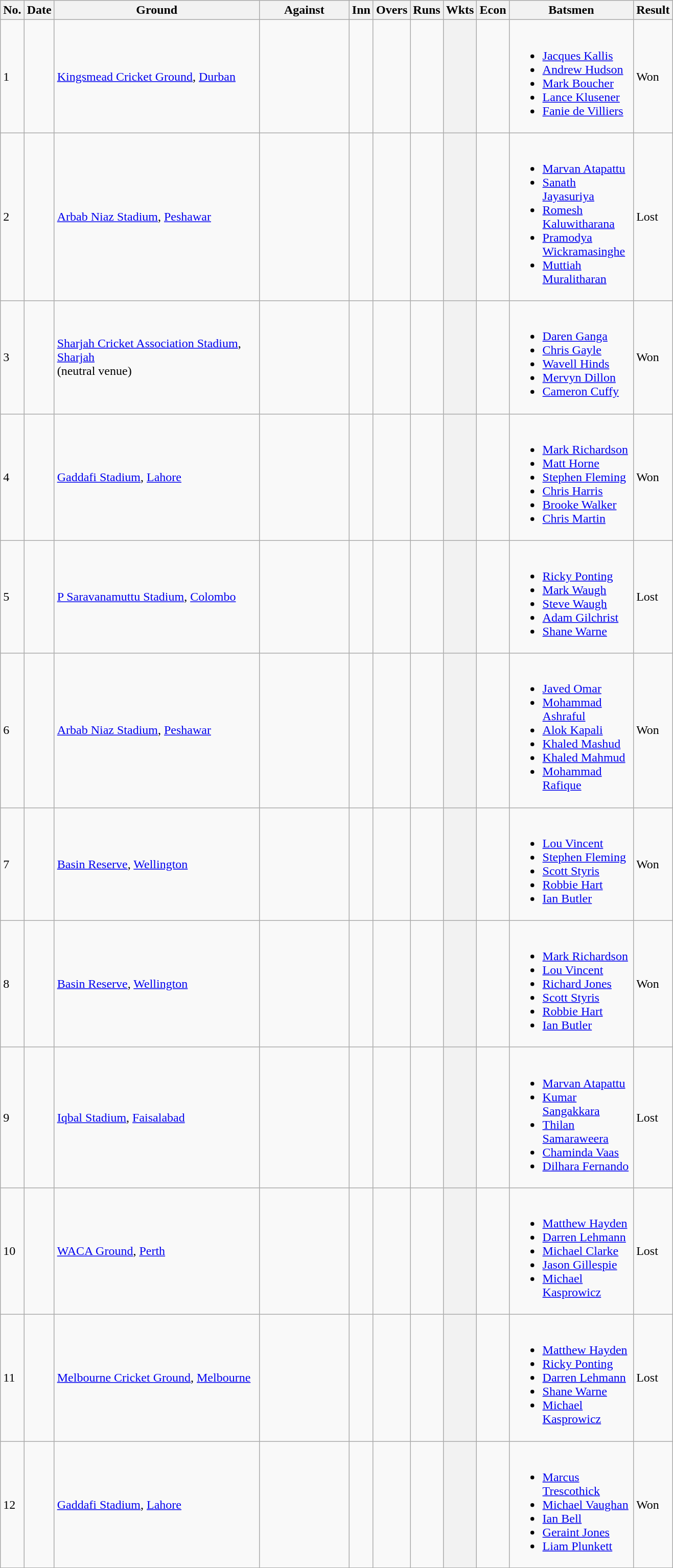<table class="wikitable plainrowheaders sortable">
<tr>
<th scope="col"; class="unsortable">No.</th>
<th scope="col; style="width:120px">Date</th>
<th scope="col"; style="width:260px">Ground</th>
<th scope="col"; style="width:110px">Against</th>
<th scope="col"; style="width:10px">Inn</th>
<th scope="col"; style="width:10px">Overs</th>
<th scope="col"; style="width:15px">Runs</th>
<th scope="col"; style="width:15px">Wkts</th>
<th scope="col"; width:15px;">Econ</th>
<th scope="col"; style="width:155px"; class="unsortable">Batsmen</th>
<th scope="col"; style="width:40px">Result</th>
</tr>
<tr>
<td>1</td>
<td></td>
<td><a href='#'>Kingsmead Cricket Ground</a>, <a href='#'>Durban</a></td>
<td></td>
<td></td>
<td></td>
<td></td>
<th scope="row"></th>
<td></td>
<td align=left><br><ul><li><a href='#'>Jacques Kallis</a></li><li><a href='#'>Andrew Hudson</a></li><li><a href='#'>Mark Boucher</a></li><li><a href='#'>Lance Klusener</a></li><li><a href='#'>Fanie de Villiers</a></li></ul></td>
<td>Won</td>
</tr>
<tr>
<td>2</td>
<td></td>
<td><a href='#'>Arbab Niaz Stadium</a>, <a href='#'>Peshawar</a></td>
<td></td>
<td></td>
<td></td>
<td></td>
<th scope="row"></th>
<td></td>
<td align=left><br><ul><li><a href='#'>Marvan Atapattu</a></li><li><a href='#'>Sanath Jayasuriya</a></li><li><a href='#'>Romesh Kaluwitharana</a></li><li><a href='#'>Pramodya Wickramasinghe</a></li><li><a href='#'>Muttiah Muralitharan</a></li></ul></td>
<td>Lost</td>
</tr>
<tr>
<td>3</td>
<td> </td>
<td><a href='#'>Sharjah Cricket Association Stadium</a>, <a href='#'>Sharjah</a><br>(neutral venue)</td>
<td></td>
<td></td>
<td></td>
<td></td>
<th scope="row"></th>
<td></td>
<td align=left><br><ul><li><a href='#'>Daren Ganga</a></li><li><a href='#'>Chris Gayle</a></li><li><a href='#'>Wavell Hinds</a></li><li><a href='#'>Mervyn Dillon</a></li><li><a href='#'>Cameron Cuffy</a></li></ul></td>
<td>Won</td>
</tr>
<tr>
<td>4</td>
<td></td>
<td><a href='#'>Gaddafi Stadium</a>, <a href='#'>Lahore</a></td>
<td></td>
<td></td>
<td></td>
<td></td>
<th scope="row"></th>
<td></td>
<td align=left><br><ul><li><a href='#'>Mark Richardson</a></li><li><a href='#'>Matt Horne</a></li><li><a href='#'>Stephen Fleming</a></li><li><a href='#'>Chris Harris</a></li><li><a href='#'>Brooke Walker</a></li><li><a href='#'>Chris Martin</a></li></ul></td>
<td>Won</td>
</tr>
<tr>
<td>5</td>
<td></td>
<td><a href='#'>P Saravanamuttu Stadium</a>, <a href='#'>Colombo</a></td>
<td></td>
<td></td>
<td></td>
<td></td>
<th scope="row"></th>
<td></td>
<td align=left><br><ul><li><a href='#'>Ricky Ponting</a></li><li><a href='#'>Mark Waugh</a></li><li><a href='#'>Steve Waugh</a></li><li><a href='#'>Adam Gilchrist</a></li><li><a href='#'>Shane Warne</a></li></ul></td>
<td>Lost</td>
</tr>
<tr>
<td>6</td>
<td>  </td>
<td><a href='#'>Arbab Niaz Stadium</a>, <a href='#'>Peshawar</a></td>
<td></td>
<td></td>
<td></td>
<td></td>
<th scope="row"></th>
<td></td>
<td align=left><br><ul><li><a href='#'>Javed Omar</a></li><li><a href='#'>Mohammad Ashraful</a></li><li><a href='#'>Alok Kapali</a></li><li><a href='#'>Khaled Mashud</a></li><li><a href='#'>Khaled Mahmud</a></li><li><a href='#'>Mohammad Rafique</a></li></ul></td>
<td>Won</td>
</tr>
<tr>
<td>7</td>
<td>   </td>
<td><a href='#'>Basin Reserve</a>, <a href='#'>Wellington</a></td>
<td></td>
<td></td>
<td></td>
<td></td>
<th scope="row"></th>
<td></td>
<td align=left><br><ul><li><a href='#'>Lou Vincent</a></li><li><a href='#'>Stephen Fleming</a></li><li><a href='#'>Scott Styris</a></li><li><a href='#'>Robbie Hart</a></li><li><a href='#'>Ian Butler</a></li></ul></td>
<td>Won</td>
</tr>
<tr>
<td>8</td>
<td>   </td>
<td><a href='#'>Basin Reserve</a>, <a href='#'>Wellington</a></td>
<td></td>
<td></td>
<td></td>
<td></td>
<th scope="row"></th>
<td></td>
<td align=left><br><ul><li><a href='#'>Mark Richardson</a></li><li><a href='#'>Lou Vincent</a></li><li><a href='#'>Richard Jones</a></li><li><a href='#'>Scott Styris</a></li><li><a href='#'>Robbie Hart</a></li><li><a href='#'>Ian Butler</a></li></ul></td>
<td>Won</td>
</tr>
<tr>
<td>9</td>
<td></td>
<td><a href='#'>Iqbal Stadium</a>, <a href='#'>Faisalabad</a></td>
<td></td>
<td></td>
<td></td>
<td></td>
<th scope="row"></th>
<td></td>
<td align=left><br><ul><li><a href='#'>Marvan Atapattu</a></li><li><a href='#'>Kumar Sangakkara</a></li><li><a href='#'>Thilan Samaraweera</a></li><li><a href='#'>Chaminda Vaas</a></li><li><a href='#'>Dilhara Fernando</a></li></ul></td>
<td>Lost</td>
</tr>
<tr>
<td>10</td>
<td></td>
<td><a href='#'>WACA Ground</a>, <a href='#'>Perth</a></td>
<td></td>
<td></td>
<td></td>
<td></td>
<th scope="row"></th>
<td></td>
<td align=left><br><ul><li><a href='#'>Matthew Hayden</a></li><li><a href='#'>Darren Lehmann</a></li><li><a href='#'>Michael Clarke</a></li><li><a href='#'>Jason Gillespie</a></li><li><a href='#'>Michael Kasprowicz</a></li></ul></td>
<td>Lost</td>
</tr>
<tr>
<td>11</td>
<td></td>
<td><a href='#'>Melbourne Cricket Ground</a>, <a href='#'>Melbourne</a></td>
<td></td>
<td></td>
<td></td>
<td></td>
<th scope="row"></th>
<td></td>
<td align=left><br><ul><li><a href='#'>Matthew Hayden</a></li><li><a href='#'>Ricky Ponting</a></li><li><a href='#'>Darren Lehmann</a></li><li><a href='#'>Shane Warne</a></li><li><a href='#'>Michael Kasprowicz</a></li></ul></td>
<td>Lost</td>
</tr>
<tr>
<td>12</td>
<td></td>
<td><a href='#'>Gaddafi Stadium</a>, <a href='#'>Lahore</a></td>
<td></td>
<td></td>
<td></td>
<td></td>
<th scope="row"></th>
<td></td>
<td align=left><br><ul><li><a href='#'>Marcus Trescothick</a></li><li><a href='#'>Michael Vaughan</a></li><li><a href='#'>Ian Bell</a></li><li><a href='#'>Geraint Jones</a></li><li><a href='#'>Liam Plunkett</a></li></ul></td>
<td>Won</td>
</tr>
</table>
